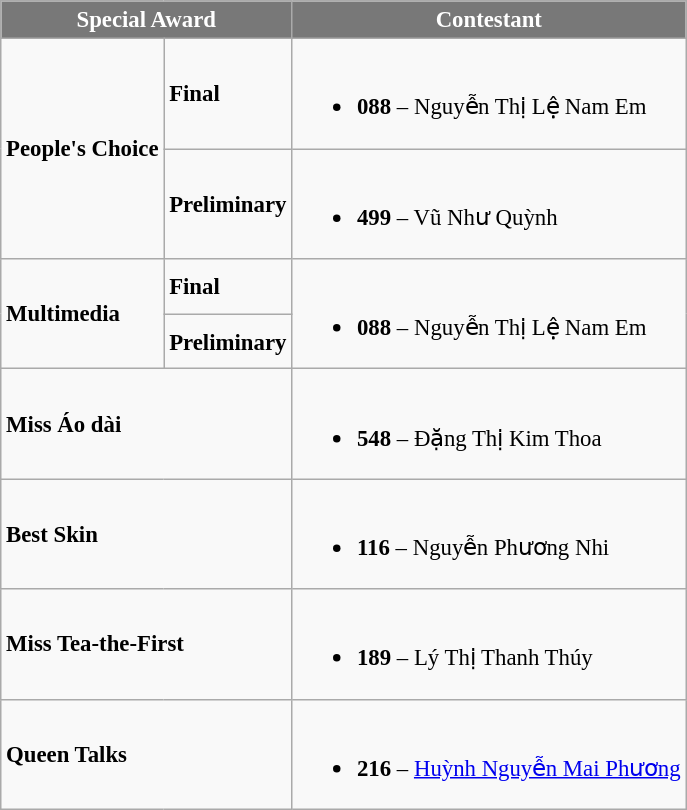<table class="wikitable sortable" style="font-size: 95%;">
<tr>
<th colspan="2" style="background-color:#787878;color:#FFFFFF;">Special Award</th>
<th style="background-color:#787878;color:#FFFFFF;">Contestant</th>
</tr>
<tr>
<td rowspan="2"><strong>People's Choice</strong></td>
<td><strong>Final</strong></td>
<td><br><ul><li><strong>088</strong> – Nguyễn Thị Lệ Nam Em</li></ul></td>
</tr>
<tr>
<td><strong>Preliminary</strong></td>
<td><br><ul><li><strong>499</strong> – Vũ Như Quỳnh</li></ul></td>
</tr>
<tr>
<td rowspan="2"><strong>Multimedia</strong></td>
<td><strong>Final</strong></td>
<td rowspan="2"><br><ul><li><strong>088</strong> – Nguyễn Thị Lệ Nam Em</li></ul></td>
</tr>
<tr>
<td><strong>Preliminary</strong></td>
</tr>
<tr>
<td colspan="2"><strong>Miss Áo dài</strong></td>
<td><br><ul><li><strong>548</strong> – Đặng Thị Kim Thoa</li></ul></td>
</tr>
<tr>
<td colspan="2"><strong>Best Skin</strong></td>
<td><br><ul><li><strong>116</strong> – Nguyễn Phương Nhi</li></ul></td>
</tr>
<tr>
<td colspan="2"><strong>Miss Tea-the-First</strong></td>
<td><br><ul><li><strong>189</strong> – Lý Thị Thanh Thúy</li></ul></td>
</tr>
<tr>
<td colspan="2"><strong>Queen Talks</strong></td>
<td><br><ul><li><strong>216</strong> – <a href='#'>Huỳnh Nguyễn Mai Phương</a></li></ul></td>
</tr>
</table>
